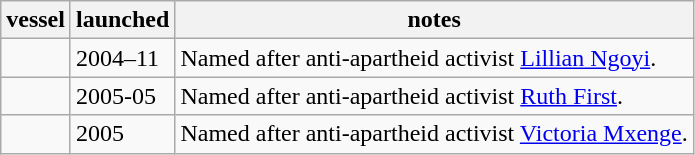<table class="wikitable">
<tr>
<th>vessel</th>
<th>launched</th>
<th>notes</th>
</tr>
<tr>
<td></td>
<td>2004–11</td>
<td>Named after anti-apartheid activist <a href='#'>Lillian Ngoyi</a>.</td>
</tr>
<tr>
<td></td>
<td>2005-05</td>
<td>Named after anti-apartheid activist <a href='#'>Ruth First</a>.</td>
</tr>
<tr>
<td></td>
<td>2005</td>
<td>Named after anti-apartheid activist <a href='#'>Victoria Mxenge</a>.</td>
</tr>
</table>
